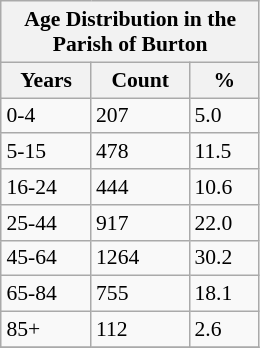<table class="wikitable floatright" style="margin-left: 1em; width: 12em; font-size: 90%;">
<tr>
<th colspan="6"><strong>Age Distribution in the Parish of Burton</strong></th>
</tr>
<tr>
<th>Years</th>
<th>Count</th>
<th>%</th>
</tr>
<tr>
<td>0-4</td>
<td>207</td>
<td>5.0</td>
</tr>
<tr>
<td>5-15</td>
<td>478</td>
<td>11.5</td>
</tr>
<tr>
<td>16-24</td>
<td>444</td>
<td>10.6</td>
</tr>
<tr>
<td>25-44</td>
<td>917</td>
<td>22.0</td>
</tr>
<tr>
<td>45-64</td>
<td>1264</td>
<td>30.2</td>
</tr>
<tr>
<td>65-84</td>
<td>755</td>
<td>18.1</td>
</tr>
<tr>
<td>85+</td>
<td>112</td>
<td>2.6</td>
</tr>
<tr>
</tr>
</table>
